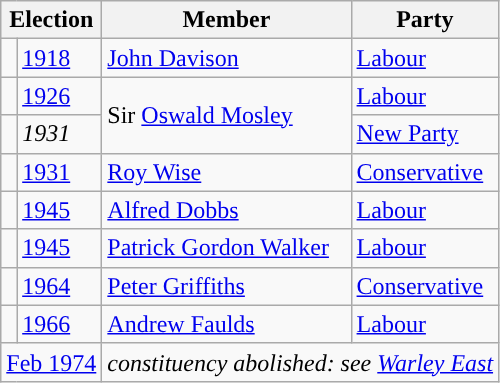<table class="wikitable">
<tr>
<th colspan="2">Election</th>
<th>Member</th>
<th>Party</th>
</tr>
<tr>
<td style="color:inherit;background-color: "></td>
<td><a href='#'>1918</a></td>
<td><a href='#'>John Davison</a></td>
<td><a href='#'>Labour</a></td>
</tr>
<tr>
<td style="color:inherit;background-color: "></td>
<td><a href='#'>1926</a></td>
<td rowspan="2">Sir <a href='#'>Oswald Mosley</a></td>
<td><a href='#'>Labour</a></td>
</tr>
<tr>
<td style="color:inherit;background-color:"></td>
<td><em>1931</em></td>
<td><a href='#'>New Party</a></td>
</tr>
<tr>
<td style="color:inherit;background-color: "></td>
<td><a href='#'>1931</a></td>
<td><a href='#'>Roy Wise</a></td>
<td><a href='#'>Conservative</a></td>
</tr>
<tr>
<td style="color:inherit;background-color: "></td>
<td><a href='#'>1945</a></td>
<td><a href='#'>Alfred Dobbs</a></td>
<td><a href='#'>Labour</a></td>
</tr>
<tr>
<td style="color:inherit;background-color: "></td>
<td><a href='#'>1945</a></td>
<td><a href='#'>Patrick Gordon Walker</a></td>
<td><a href='#'>Labour</a></td>
</tr>
<tr>
<td style="color:inherit;background-color: "></td>
<td><a href='#'>1964</a></td>
<td><a href='#'>Peter Griffiths</a></td>
<td><a href='#'>Conservative</a></td>
</tr>
<tr>
<td style="color:inherit;background-color: "></td>
<td><a href='#'>1966</a></td>
<td><a href='#'>Andrew Faulds</a></td>
<td><a href='#'>Labour</a></td>
</tr>
<tr>
<td colspan=2 align="center"><a href='#'>Feb 1974</a></td>
<td colspan="2"><em>constituency abolished: see <a href='#'>Warley East</a></em></td>
</tr>
</table>
